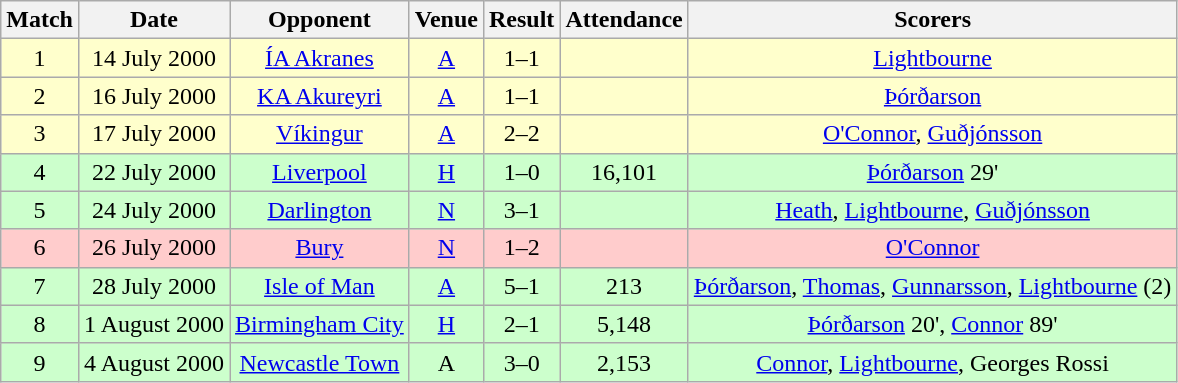<table class="wikitable" style="font-size:100%; text-align:center">
<tr>
<th>Match</th>
<th>Date</th>
<th>Opponent</th>
<th>Venue</th>
<th>Result</th>
<th>Attendance</th>
<th>Scorers</th>
</tr>
<tr style="background: #FFFFCC;">
<td>1</td>
<td>14 July 2000</td>
<td><a href='#'>ÍA Akranes</a></td>
<td><a href='#'>A</a></td>
<td>1–1</td>
<td></td>
<td><a href='#'>Lightbourne</a></td>
</tr>
<tr style="background: #FFFFCC;">
<td>2</td>
<td>16 July 2000</td>
<td><a href='#'>KA Akureyri</a></td>
<td><a href='#'>A</a></td>
<td>1–1</td>
<td></td>
<td><a href='#'>Þórðarson</a></td>
</tr>
<tr style="background: #FFFFCC;">
<td>3</td>
<td>17 July 2000</td>
<td><a href='#'>Víkingur</a></td>
<td><a href='#'>A</a></td>
<td>2–2</td>
<td></td>
<td><a href='#'>O'Connor</a>, <a href='#'>Guðjónsson</a></td>
</tr>
<tr style="background: #CCFFCC;">
<td>4</td>
<td>22 July 2000</td>
<td><a href='#'>Liverpool</a></td>
<td><a href='#'>H</a></td>
<td>1–0</td>
<td>16,101</td>
<td><a href='#'>Þórðarson</a> 29'</td>
</tr>
<tr style="background: #CCFFCC;">
<td>5</td>
<td>24 July 2000</td>
<td><a href='#'>Darlington</a></td>
<td><a href='#'>N</a></td>
<td>3–1</td>
<td></td>
<td><a href='#'>Heath</a>, <a href='#'>Lightbourne</a>, <a href='#'>Guðjónsson</a></td>
</tr>
<tr style="background: #FFCCCC;">
<td>6</td>
<td>26 July 2000</td>
<td><a href='#'>Bury</a></td>
<td><a href='#'>N</a></td>
<td>1–2</td>
<td></td>
<td><a href='#'>O'Connor</a></td>
</tr>
<tr style="background: #CCFFCC;">
<td>7</td>
<td>28 July 2000</td>
<td><a href='#'>Isle of Man</a></td>
<td><a href='#'>A</a></td>
<td>5–1</td>
<td>213</td>
<td><a href='#'>Þórðarson</a>, <a href='#'>Thomas</a>, <a href='#'>Gunnarsson</a>, <a href='#'>Lightbourne</a> (2)</td>
</tr>
<tr style="background: #CCFFCC;">
<td>8</td>
<td>1 August 2000</td>
<td><a href='#'>Birmingham City</a></td>
<td><a href='#'>H</a></td>
<td>2–1</td>
<td>5,148</td>
<td><a href='#'>Þórðarson</a> 20', <a href='#'>Connor</a> 89'</td>
</tr>
<tr style="background: #CCFFCC;">
<td>9</td>
<td>4 August 2000</td>
<td><a href='#'>Newcastle Town</a></td>
<td>A</td>
<td>3–0</td>
<td>2,153</td>
<td><a href='#'>Connor</a>, <a href='#'>Lightbourne</a>, Georges Rossi</td>
</tr>
</table>
